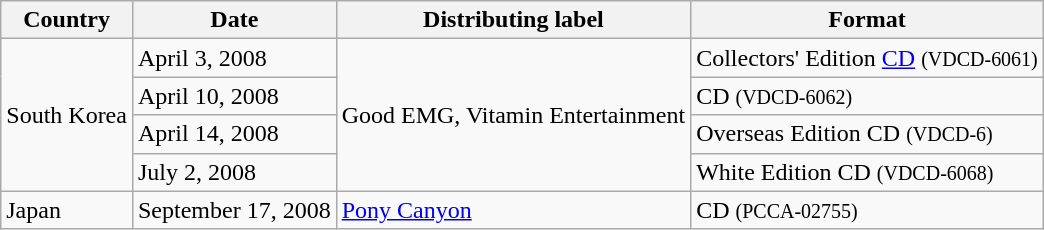<table class="wikitable">
<tr>
<th>Country</th>
<th>Date</th>
<th>Distributing label</th>
<th>Format</th>
</tr>
<tr>
<td rowspan=4>South Korea</td>
<td>April 3, 2008</td>
<td rowspan=4>Good EMG, Vitamin Entertainment</td>
<td>Collectors' Edition <a href='#'>CD</a> <small>(VDCD-6061)</small></td>
</tr>
<tr>
<td>April 10, 2008</td>
<td>CD <small>(VDCD-6062)</small></td>
</tr>
<tr>
<td>April 14, 2008</td>
<td>Overseas Edition CD <small>(VDCD-6)</small></td>
</tr>
<tr>
<td>July 2, 2008</td>
<td>White Edition CD <small>(VDCD-6068)</small></td>
</tr>
<tr>
<td>Japan</td>
<td>September 17, 2008</td>
<td><a href='#'>Pony Canyon</a></td>
<td>CD <small>(PCCA-02755)</small></td>
</tr>
</table>
